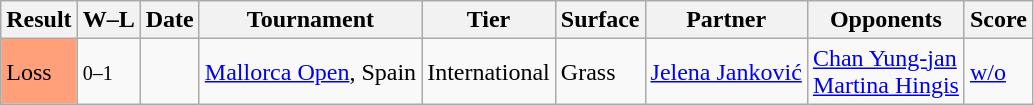<table class="sortable wikitable">
<tr>
<th>Result</th>
<th class="unsortable">W–L</th>
<th>Date</th>
<th>Tournament</th>
<th>Tier</th>
<th>Surface</th>
<th>Partner</th>
<th>Opponents</th>
<th class="unsortable">Score</th>
</tr>
<tr>
<td style="background:#FFA07A">Loss</td>
<td><small>0–1</small></td>
<td><a href='#'></a></td>
<td><a href='#'>Mallorca Open</a>, Spain</td>
<td>International</td>
<td>Grass</td>
<td> <a href='#'>Jelena Janković</a></td>
<td> <a href='#'>Chan Yung-jan</a> <br>  <a href='#'>Martina Hingis</a></td>
<td><a href='#'>w/o</a></td>
</tr>
</table>
